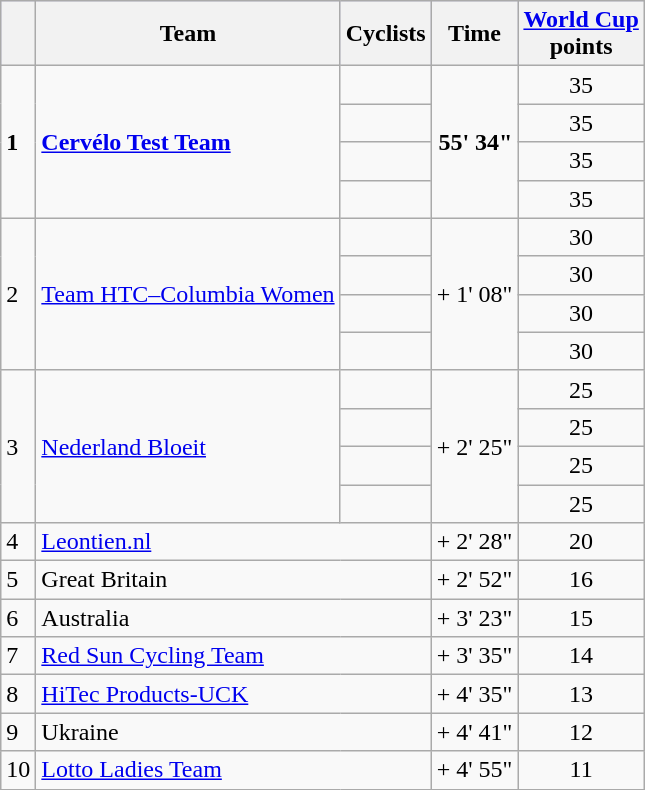<table class="wikitable">
<tr style="background:#ccccff;">
<th></th>
<th>Team</th>
<th>Cyclists</th>
<th>Time</th>
<th><a href='#'>World Cup</a><br>points</th>
</tr>
<tr>
<td rowspan="4"><strong>1</strong></td>
<td rowspan="4"><strong><a href='#'>Cervélo Test Team</a></strong></td>
<td></td>
<td rowspan="4" align="right"><strong>55' 34"</strong></td>
<td align="center">35</td>
</tr>
<tr>
<td></td>
<td align="center">35</td>
</tr>
<tr>
<td></td>
<td align="center">35</td>
</tr>
<tr>
<td></td>
<td align="center">35</td>
</tr>
<tr>
<td rowspan="4">2</td>
<td rowspan="4"><a href='#'>Team HTC–Columbia Women</a></td>
<td></td>
<td rowspan="4" align="right">+ 1' 08"</td>
<td align="center">30</td>
</tr>
<tr>
<td></td>
<td align="center">30</td>
</tr>
<tr>
<td></td>
<td align="center">30</td>
</tr>
<tr>
<td></td>
<td align="center">30</td>
</tr>
<tr>
<td rowspan="4">3</td>
<td rowspan="4"><a href='#'>Nederland Bloeit</a></td>
<td></td>
<td rowspan="4" align="right">+ 2' 25"</td>
<td align="center">25</td>
</tr>
<tr>
<td></td>
<td align="center">25</td>
</tr>
<tr>
<td></td>
<td align="center">25</td>
</tr>
<tr>
<td></td>
<td align="center">25</td>
</tr>
<tr>
<td>4</td>
<td colspan="2"><a href='#'>Leontien.nl</a></td>
<td align="right">+ 2' 28"</td>
<td align="center">20</td>
</tr>
<tr>
<td>5</td>
<td colspan="2">Great Britain</td>
<td align="right">+ 2' 52"</td>
<td align="center">16</td>
</tr>
<tr>
<td>6</td>
<td colspan="2">Australia</td>
<td align="right">+ 3' 23"</td>
<td align="center">15</td>
</tr>
<tr>
<td>7</td>
<td colspan="2"><a href='#'>Red Sun Cycling Team</a></td>
<td align="right">+ 3' 35"</td>
<td align="center">14</td>
</tr>
<tr>
<td>8</td>
<td colspan="2"><a href='#'>HiTec Products-UCK</a></td>
<td align="right">+ 4' 35"</td>
<td align="center">13</td>
</tr>
<tr>
<td>9</td>
<td colspan="2">Ukraine</td>
<td align="right">+ 4' 41"</td>
<td align="center">12</td>
</tr>
<tr>
<td>10</td>
<td colspan="2"><a href='#'>Lotto Ladies Team</a></td>
<td align="right">+ 4' 55"</td>
<td align="center">11</td>
</tr>
</table>
